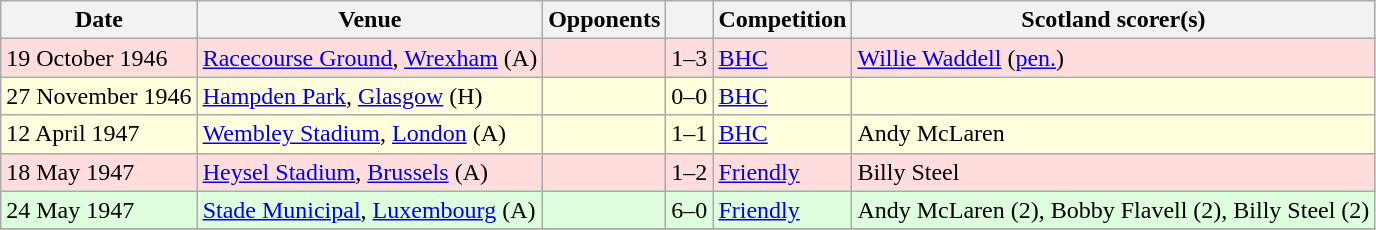<table class="wikitable">
<tr>
<th>Date</th>
<th>Venue</th>
<th>Opponents</th>
<th></th>
<th>Competition</th>
<th>Scotland scorer(s)</th>
</tr>
<tr bgcolor=#ffdddd>
<td>19 October 1946</td>
<td><a href='#'>Racecourse Ground</a>, <a href='#'>Wrexham</a> (A)</td>
<td></td>
<td align=center>1–3</td>
<td><a href='#'>BHC</a></td>
<td><a href='#'>Willie Waddell</a> (<a href='#'>pen.</a>)</td>
</tr>
<tr bgcolor=#ffffdd>
<td>27 November 1946</td>
<td><a href='#'>Hampden Park</a>, <a href='#'>Glasgow</a> (H)</td>
<td></td>
<td align=center>0–0</td>
<td><a href='#'>BHC</a></td>
<td></td>
</tr>
<tr bgcolor=#ffffdd>
<td>12 April 1947</td>
<td><a href='#'>Wembley Stadium</a>, <a href='#'>London</a> (A)</td>
<td></td>
<td align=center>1–1</td>
<td><a href='#'>BHC</a></td>
<td>Andy McLaren</td>
</tr>
<tr bgcolor=#ffdddd>
<td>18 May 1947</td>
<td><a href='#'>Heysel Stadium</a>, <a href='#'>Brussels</a> (A)</td>
<td></td>
<td align=center>1–2</td>
<td><a href='#'>Friendly</a></td>
<td>Billy Steel</td>
</tr>
<tr bgcolor=#ddffdd>
<td>24 May 1947</td>
<td><a href='#'>Stade Municipal</a>, <a href='#'>Luxembourg</a> (A)</td>
<td></td>
<td align=center>6–0</td>
<td><a href='#'>Friendly</a></td>
<td>Andy McLaren (2), Bobby Flavell (2), Billy Steel (2)</td>
</tr>
<tr>
</tr>
</table>
